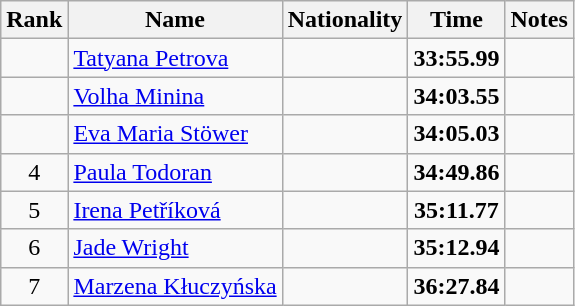<table class="wikitable sortable" style="text-align:center">
<tr>
<th>Rank</th>
<th>Name</th>
<th>Nationality</th>
<th>Time</th>
<th>Notes</th>
</tr>
<tr>
<td></td>
<td align=left><a href='#'>Tatyana Petrova</a></td>
<td align=left></td>
<td><strong>33:55.99</strong></td>
<td></td>
</tr>
<tr>
<td></td>
<td align=left><a href='#'>Volha Minina</a></td>
<td align=left></td>
<td><strong>34:03.55</strong></td>
<td></td>
</tr>
<tr>
<td></td>
<td align=left><a href='#'>Eva Maria Stöwer</a></td>
<td align=left></td>
<td><strong>34:05.03</strong></td>
<td></td>
</tr>
<tr>
<td>4</td>
<td align=left><a href='#'>Paula Todoran</a></td>
<td align=left></td>
<td><strong>34:49.86</strong></td>
<td></td>
</tr>
<tr>
<td>5</td>
<td align=left><a href='#'>Irena Petříková</a></td>
<td align=left></td>
<td><strong>35:11.77</strong></td>
<td></td>
</tr>
<tr>
<td>6</td>
<td align=left><a href='#'>Jade Wright</a></td>
<td align=left></td>
<td><strong>35:12.94</strong></td>
<td></td>
</tr>
<tr>
<td>7</td>
<td align=left><a href='#'>Marzena Kłuczyńska</a></td>
<td align=left></td>
<td><strong>36:27.84</strong></td>
<td></td>
</tr>
</table>
